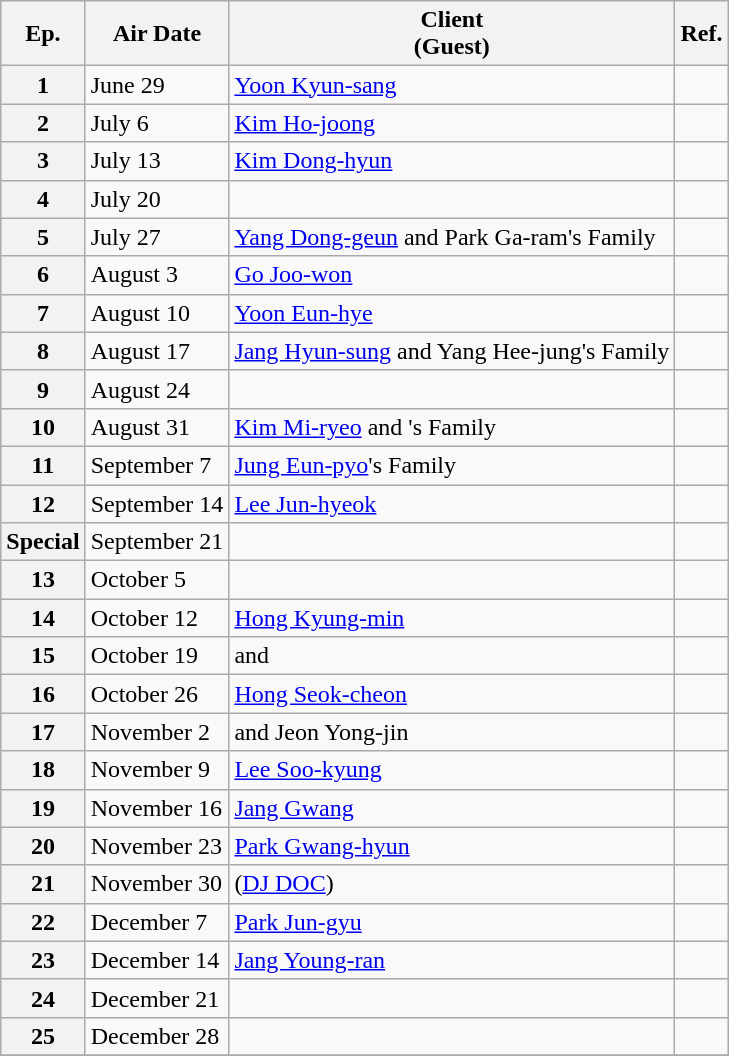<table class="wikitable">
<tr>
<th>Ep.</th>
<th>Air Date</th>
<th>Client<br>(Guest)</th>
<th>Ref.</th>
</tr>
<tr>
<th>1</th>
<td>June 29</td>
<td><a href='#'>Yoon Kyun-sang</a></td>
<td></td>
</tr>
<tr>
<th>2</th>
<td>July 6</td>
<td><a href='#'>Kim Ho-joong</a></td>
<td></td>
</tr>
<tr>
<th>3</th>
<td>July 13</td>
<td><a href='#'>Kim Dong-hyun</a></td>
<td></td>
</tr>
<tr>
<th>4</th>
<td>July 20</td>
<td></td>
<td></td>
</tr>
<tr>
<th>5</th>
<td>July 27</td>
<td><a href='#'>Yang Dong-geun</a> and Park Ga-ram's Family</td>
<td></td>
</tr>
<tr>
<th>6</th>
<td>August 3</td>
<td><a href='#'>Go Joo-won</a></td>
<td></td>
</tr>
<tr>
<th>7</th>
<td>August 10</td>
<td><a href='#'>Yoon Eun-hye</a></td>
<td></td>
</tr>
<tr>
<th>8</th>
<td>August 17</td>
<td><a href='#'>Jang Hyun-sung</a> and Yang Hee-jung's Family</td>
<td></td>
</tr>
<tr>
<th>9</th>
<td>August 24</td>
<td></td>
<td></td>
</tr>
<tr>
<th>10</th>
<td>August 31</td>
<td><a href='#'>Kim Mi-ryeo</a> and 's Family</td>
<td></td>
</tr>
<tr>
<th>11</th>
<td>September 7</td>
<td><a href='#'>Jung Eun-pyo</a>'s Family</td>
<td></td>
</tr>
<tr>
<th>12</th>
<td>September 14</td>
<td><a href='#'>Lee Jun-hyeok</a></td>
<td></td>
</tr>
<tr>
<th>Special</th>
<td>September 21</td>
<td></td>
<td></td>
</tr>
<tr>
<th>13</th>
<td>October 5</td>
<td></td>
<td></td>
</tr>
<tr>
<th>14</th>
<td>October 12</td>
<td><a href='#'>Hong Kyung-min</a></td>
<td></td>
</tr>
<tr>
<th>15</th>
<td>October 19</td>
<td> and </td>
<td></td>
</tr>
<tr>
<th>16</th>
<td>October 26</td>
<td><a href='#'>Hong Seok-cheon</a></td>
<td></td>
</tr>
<tr>
<th>17</th>
<td>November 2</td>
<td> and Jeon Yong-jin</td>
<td></td>
</tr>
<tr>
<th>18</th>
<td>November 9</td>
<td><a href='#'>Lee Soo-kyung</a></td>
<td></td>
</tr>
<tr>
<th>19</th>
<td>November 16</td>
<td><a href='#'>Jang Gwang</a></td>
<td></td>
</tr>
<tr>
<th>20</th>
<td>November 23</td>
<td><a href='#'>Park Gwang-hyun</a></td>
<td></td>
</tr>
<tr>
<th>21</th>
<td>November 30</td>
<td> (<a href='#'>DJ DOC</a>)</td>
<td></td>
</tr>
<tr>
<th>22</th>
<td>December 7</td>
<td><a href='#'>Park Jun-gyu</a></td>
<td></td>
</tr>
<tr>
<th>23</th>
<td>December 14</td>
<td><a href='#'>Jang Young-ran</a></td>
<td></td>
</tr>
<tr>
<th>24</th>
<td>December 21</td>
<td></td>
<td></td>
</tr>
<tr>
<th>25</th>
<td>December 28</td>
<td></td>
<td></td>
</tr>
<tr>
</tr>
</table>
